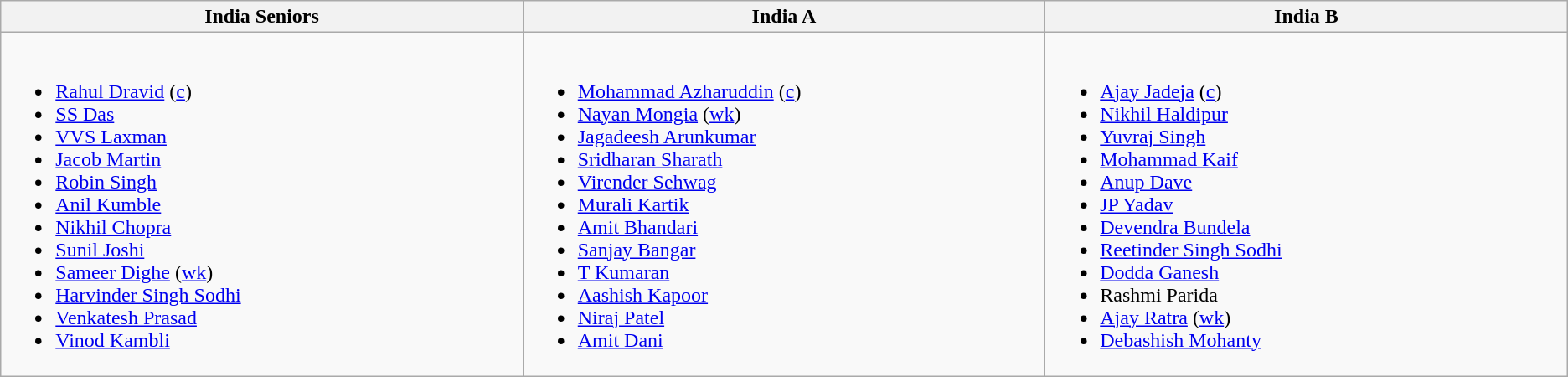<table class="wikitable">
<tr>
<th style="width:15%;"> India Seniors </th>
<th style="width:15%;"> India A </th>
<th style="width:15%;"> India B </th>
</tr>
<tr style="vertical-align:top">
<td><br><ul><li><a href='#'>Rahul Dravid</a> (<a href='#'>c</a>)</li><li><a href='#'>SS Das</a></li><li><a href='#'>VVS Laxman</a></li><li><a href='#'>Jacob Martin</a></li><li><a href='#'>Robin Singh</a></li><li><a href='#'>Anil Kumble</a></li><li><a href='#'>Nikhil Chopra</a></li><li><a href='#'>Sunil Joshi</a></li><li><a href='#'>Sameer Dighe</a> (<a href='#'>wk</a>)</li><li><a href='#'>Harvinder Singh Sodhi</a></li><li><a href='#'>Venkatesh Prasad</a></li><li><a href='#'>Vinod Kambli</a></li></ul></td>
<td><br><ul><li><a href='#'>Mohammad Azharuddin</a> (<a href='#'>c</a>)</li><li><a href='#'>Nayan Mongia</a> (<a href='#'>wk</a>)</li><li><a href='#'>Jagadeesh Arunkumar</a></li><li><a href='#'>Sridharan Sharath</a></li><li><a href='#'>Virender Sehwag</a></li><li><a href='#'>Murali Kartik</a></li><li><a href='#'>Amit Bhandari</a></li><li><a href='#'>Sanjay Bangar</a></li><li><a href='#'>T Kumaran</a></li><li><a href='#'>Aashish Kapoor</a></li><li><a href='#'>Niraj Patel</a></li><li><a href='#'>Amit Dani</a></li></ul></td>
<td><br><ul><li><a href='#'>Ajay Jadeja</a> (<a href='#'>c</a>)</li><li><a href='#'>Nikhil Haldipur</a></li><li><a href='#'>Yuvraj Singh</a></li><li><a href='#'>Mohammad Kaif</a></li><li><a href='#'>Anup Dave</a></li><li><a href='#'>JP Yadav</a></li><li><a href='#'>Devendra Bundela</a></li><li><a href='#'>Reetinder Singh Sodhi</a></li><li><a href='#'>Dodda Ganesh</a></li><li>Rashmi Parida</li><li><a href='#'>Ajay Ratra</a> (<a href='#'>wk</a>)</li><li><a href='#'>Debashish Mohanty</a></li></ul></td>
</tr>
</table>
